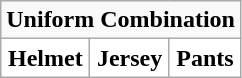<table class="wikitable">
<tr>
<td align="center" Colspan="3"><strong>Uniform Combination</strong></td>
</tr>
<tr align="center">
<th style="background:#FFFFFF;">Helmet</th>
<th style="background:#FFFFFF;">Jersey</th>
<th style="background:#FFFFFF;">Pants</th>
</tr>
</table>
